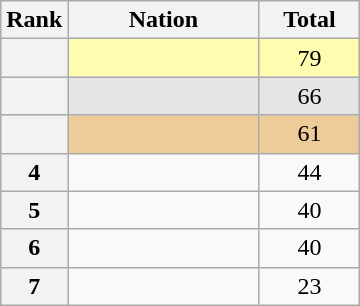<table class="wikitable sortable" style="text-align:center;">
<tr>
<th scope="col" style="width:25px;">Rank</th>
<th ! scope="col" style="width:120px;">Nation</th>
<th ! scope="col" style="width:60px;">Total</th>
</tr>
<tr bgcolor=fffcaf>
<th scope=row></th>
<td align=left></td>
<td>79</td>
</tr>
<tr bgcolor=e5e5e5>
<th scope=row></th>
<td align=left></td>
<td>66</td>
</tr>
<tr bgcolor=eecc99>
<th scope=row></th>
<td align=left></td>
<td>61</td>
</tr>
<tr>
<th scope=row>4</th>
<td align=left></td>
<td>44</td>
</tr>
<tr>
<th scope=row>5</th>
<td align=left></td>
<td>40</td>
</tr>
<tr>
<th scope=row>6</th>
<td align=left></td>
<td>40</td>
</tr>
<tr>
<th scope=row>7</th>
<td align=left></td>
<td>23</td>
</tr>
</table>
